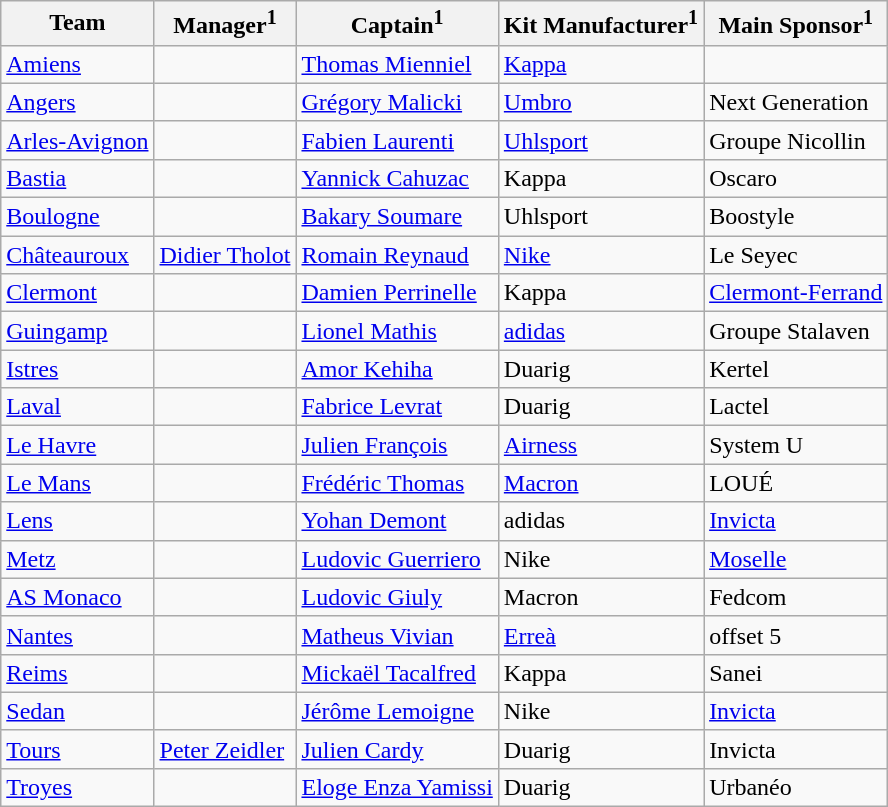<table class="wikitable sortable" style="text-align: left;">
<tr>
<th>Team</th>
<th>Manager<sup>1</sup></th>
<th>Captain<sup>1</sup></th>
<th>Kit Manufacturer<sup>1</sup></th>
<th>Main Sponsor<sup>1</sup></th>
</tr>
<tr>
<td><a href='#'>Amiens</a></td>
<td> </td>
<td> <a href='#'>Thomas Mienniel</a></td>
<td><a href='#'>Kappa</a></td>
<td></td>
</tr>
<tr>
<td><a href='#'>Angers</a></td>
<td> </td>
<td> <a href='#'>Grégory Malicki</a></td>
<td><a href='#'>Umbro</a></td>
<td>Next Generation</td>
</tr>
<tr>
<td><a href='#'>Arles-Avignon</a></td>
<td> </td>
<td> <a href='#'>Fabien Laurenti</a></td>
<td><a href='#'>Uhlsport</a></td>
<td>Groupe Nicollin</td>
</tr>
<tr>
<td><a href='#'>Bastia</a></td>
<td> </td>
<td> <a href='#'>Yannick Cahuzac</a></td>
<td>Kappa</td>
<td>Oscaro</td>
</tr>
<tr>
<td><a href='#'>Boulogne</a></td>
<td> </td>
<td> <a href='#'>Bakary Soumare</a></td>
<td>Uhlsport</td>
<td>Boostyle</td>
</tr>
<tr>
<td><a href='#'>Châteauroux</a></td>
<td> <a href='#'>Didier Tholot</a></td>
<td> <a href='#'>Romain Reynaud</a></td>
<td><a href='#'>Nike</a></td>
<td>Le Seyec</td>
</tr>
<tr>
<td><a href='#'>Clermont</a></td>
<td> </td>
<td> <a href='#'>Damien Perrinelle</a></td>
<td>Kappa</td>
<td><a href='#'>Clermont-Ferrand</a></td>
</tr>
<tr>
<td><a href='#'>Guingamp</a></td>
<td> </td>
<td> <a href='#'>Lionel Mathis</a></td>
<td><a href='#'>adidas</a></td>
<td>Groupe Stalaven</td>
</tr>
<tr>
<td><a href='#'>Istres</a></td>
<td> </td>
<td> <a href='#'>Amor Kehiha</a></td>
<td>Duarig</td>
<td>Kertel</td>
</tr>
<tr>
<td><a href='#'>Laval</a></td>
<td> </td>
<td> <a href='#'>Fabrice Levrat</a></td>
<td>Duarig</td>
<td>Lactel</td>
</tr>
<tr>
<td><a href='#'>Le Havre</a></td>
<td> </td>
<td> <a href='#'>Julien François</a></td>
<td><a href='#'>Airness</a></td>
<td>System U</td>
</tr>
<tr>
<td><a href='#'>Le Mans</a></td>
<td> </td>
<td> <a href='#'>Frédéric Thomas</a></td>
<td><a href='#'>Macron</a></td>
<td>LOUÉ</td>
</tr>
<tr>
<td><a href='#'>Lens</a></td>
<td> </td>
<td> <a href='#'>Yohan Demont</a></td>
<td>adidas</td>
<td><a href='#'>Invicta</a></td>
</tr>
<tr>
<td><a href='#'>Metz</a></td>
<td> </td>
<td> <a href='#'>Ludovic Guerriero</a></td>
<td>Nike</td>
<td><a href='#'>Moselle</a></td>
</tr>
<tr>
<td><a href='#'>AS Monaco</a></td>
<td> </td>
<td> <a href='#'>Ludovic Giuly</a></td>
<td>Macron</td>
<td>Fedcom</td>
</tr>
<tr>
<td><a href='#'>Nantes</a></td>
<td> </td>
<td> <a href='#'>Matheus Vivian</a></td>
<td><a href='#'>Erreà</a></td>
<td>offset 5</td>
</tr>
<tr>
<td><a href='#'>Reims</a></td>
<td> </td>
<td> <a href='#'>Mickaël Tacalfred</a></td>
<td>Kappa</td>
<td>Sanei</td>
</tr>
<tr>
<td><a href='#'>Sedan</a></td>
<td> </td>
<td> <a href='#'>Jérôme Lemoigne</a></td>
<td>Nike</td>
<td><a href='#'>Invicta</a></td>
</tr>
<tr>
<td><a href='#'>Tours</a></td>
<td> <a href='#'>Peter Zeidler</a></td>
<td> <a href='#'>Julien Cardy</a></td>
<td>Duarig</td>
<td>Invicta</td>
</tr>
<tr>
<td><a href='#'>Troyes</a></td>
<td> </td>
<td> <a href='#'>Eloge Enza Yamissi</a></td>
<td>Duarig</td>
<td>Urbanéo</td>
</tr>
</table>
